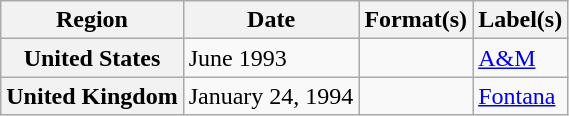<table class="wikitable plainrowheaders">
<tr>
<th scope="col">Region</th>
<th scope="col">Date</th>
<th scope="col">Format(s)</th>
<th scope="col">Label(s)</th>
</tr>
<tr>
<th scope="row">United States</th>
<td>June 1993</td>
<td></td>
<td><a href='#'>A&M</a></td>
</tr>
<tr>
<th scope="row">United Kingdom</th>
<td>January 24, 1994</td>
<td></td>
<td><a href='#'>Fontana</a></td>
</tr>
</table>
